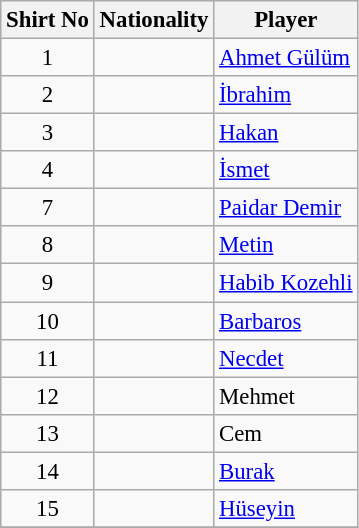<table class=wikitable style="font-size:95%;">
<tr>
<th>Shirt No</th>
<th>Nationality</th>
<th>Player</th>
</tr>
<tr>
<td align=center>1</td>
<td></td>
<td><a href='#'>Ahmet Gülüm</a></td>
</tr>
<tr>
<td align=center>2</td>
<td></td>
<td><a href='#'>İbrahim</a></td>
</tr>
<tr>
<td align=center>3</td>
<td></td>
<td><a href='#'>Hakan</a></td>
</tr>
<tr>
<td align=center>4</td>
<td></td>
<td><a href='#'>İsmet</a></td>
</tr>
<tr>
<td align=center>7</td>
<td></td>
<td><a href='#'>Paidar Demir</a></td>
</tr>
<tr>
<td align=center>8</td>
<td></td>
<td><a href='#'>Metin</a></td>
</tr>
<tr>
<td align=center>9</td>
<td></td>
<td><a href='#'>Habib Kozehli</a></td>
</tr>
<tr>
<td align=center>10</td>
<td></td>
<td><a href='#'>Barbaros</a></td>
</tr>
<tr>
<td align=center>11</td>
<td></td>
<td><a href='#'>Necdet</a></td>
</tr>
<tr>
<td align=center>12</td>
<td></td>
<td>Mehmet</td>
</tr>
<tr>
<td align=center>13</td>
<td></td>
<td>Cem</td>
</tr>
<tr>
<td align=center>14</td>
<td></td>
<td><a href='#'>Burak</a></td>
</tr>
<tr>
<td align=center>15</td>
<td></td>
<td><a href='#'>Hüseyin</a></td>
</tr>
<tr>
</tr>
</table>
